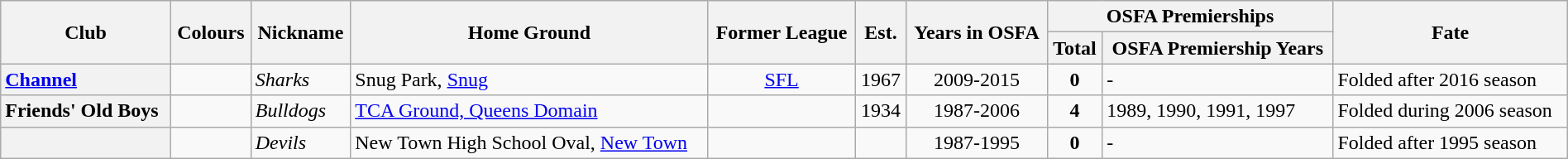<table class="wikitable sortable" style="text-align:center; width:100%">
<tr>
<th rowspan="2">Club</th>
<th rowspan="2">Colours</th>
<th rowspan="2">Nickname</th>
<th rowspan="2">Home Ground</th>
<th rowspan="2">Former League</th>
<th rowspan="2">Est.</th>
<th rowspan="2">Years in OSFA</th>
<th colspan="2">OSFA Premierships</th>
<th rowspan="2">Fate</th>
</tr>
<tr>
<th>Total</th>
<th>OSFA Premiership Years</th>
</tr>
<tr>
<th style="text-align:left"><a href='#'>Channel</a></th>
<td></td>
<td align="left"><em>Sharks</em></td>
<td align="left">Snug Park, <a href='#'>Snug</a></td>
<td><a href='#'>SFL</a></td>
<td>1967</td>
<td>2009-2015</td>
<td><strong>0</strong></td>
<td align="left">-</td>
<td align="left">Folded after 2016 season</td>
</tr>
<tr>
<th style="text-align:left">Friends' Old Boys</th>
<td></td>
<td align="left"><em>Bulldogs</em></td>
<td align="left"><a href='#'>TCA Ground, Queens Domain</a></td>
<td></td>
<td>1934</td>
<td>1987-2006</td>
<td><strong>4</strong></td>
<td align="left">1989, 1990, 1991, 1997</td>
<td align="left">Folded during 2006 season</td>
</tr>
<tr>
<th style="text-align:left"></th>
<td></td>
<td align="left"><em>Devils</em></td>
<td align="left">New Town High School Oval, <a href='#'>New Town</a></td>
<td></td>
<td></td>
<td>1987-1995</td>
<td><strong>0</strong></td>
<td align="left">-</td>
<td align="left">Folded after 1995 season</td>
</tr>
</table>
